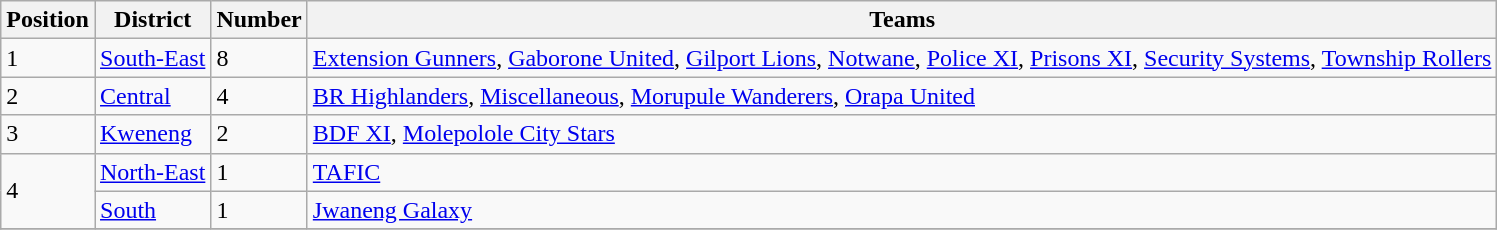<table class="wikitable sortable">
<tr>
<th>Position</th>
<th>District</th>
<th>Number</th>
<th>Teams</th>
</tr>
<tr>
<td>1</td>
<td><a href='#'>South-East</a></td>
<td>8</td>
<td><a href='#'>Extension Gunners</a>, <a href='#'>Gaborone United</a>, <a href='#'>Gilport Lions</a>, <a href='#'>Notwane</a>, <a href='#'>Police XI</a>, <a href='#'>Prisons XI</a>, <a href='#'>Security Systems</a>, <a href='#'>Township Rollers</a></td>
</tr>
<tr>
<td>2</td>
<td><a href='#'>Central</a></td>
<td>4</td>
<td><a href='#'>BR Highlanders</a>, <a href='#'>Miscellaneous</a>, <a href='#'>Morupule Wanderers</a>, <a href='#'>Orapa United</a></td>
</tr>
<tr>
<td>3</td>
<td><a href='#'>Kweneng</a></td>
<td>2</td>
<td><a href='#'>BDF XI</a>, <a href='#'>Molepolole City Stars</a></td>
</tr>
<tr>
<td rowspan="2">4</td>
<td><a href='#'>North-East</a></td>
<td>1</td>
<td><a href='#'>TAFIC</a></td>
</tr>
<tr>
<td><a href='#'>South</a></td>
<td>1</td>
<td><a href='#'>Jwaneng Galaxy</a></td>
</tr>
<tr>
</tr>
</table>
